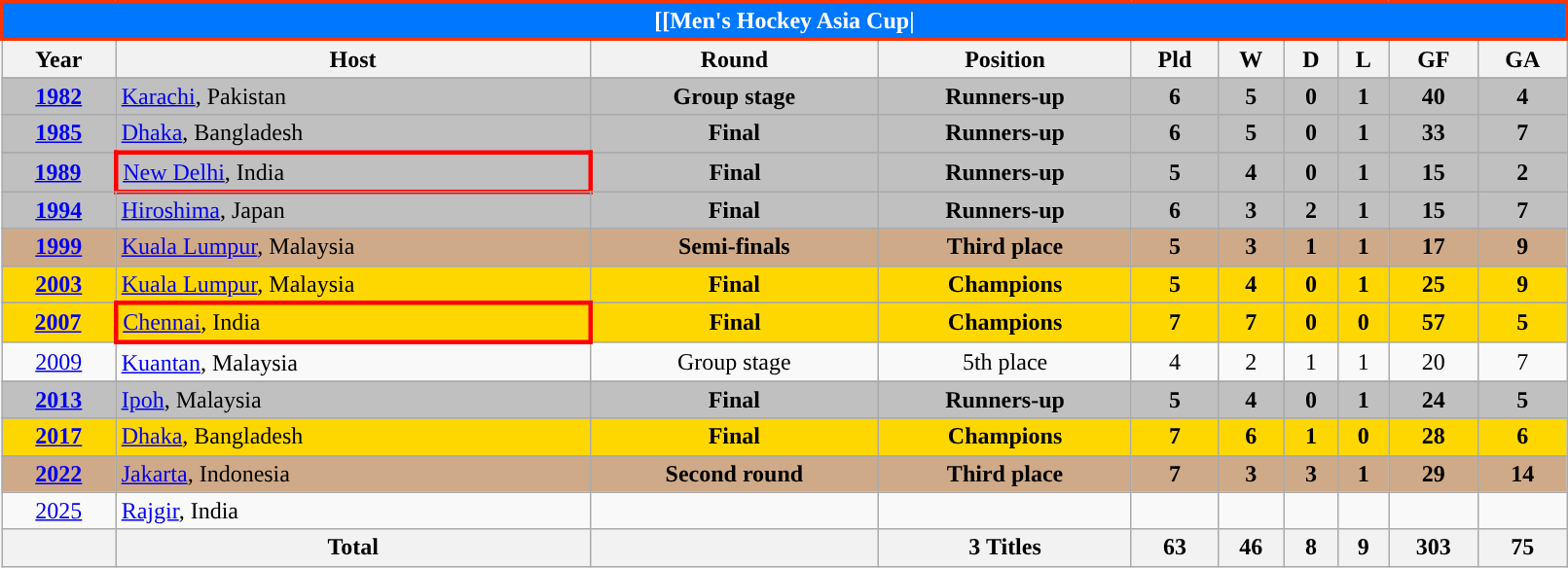<table class="wikitable" style="text-align: center; width:85%">
<tr>
<th colspan=10 style="background: #0077FF;border: 2px solid #ff3300;color: #FFFFFF;">[[Men's Hockey Asia Cup|</th>
</tr>
<tr>
<th>Year</th>
<th>Host</th>
<th>Round</th>
<th>Position</th>
<th>Pld</th>
<th>W</th>
<th>D</th>
<th>L</th>
<th>GF</th>
<th>GA</th>
</tr>
<tr>
</tr>
<tr bgcolor=silver>
<td><strong><a href='#'>1982</a></strong></td>
<td align=left> <a href='#'>Karachi</a>, Pakistan</td>
<td><strong>Group stage</strong></td>
<td><strong>Runners-up</strong></td>
<td><strong>6</strong></td>
<td><strong>5</strong></td>
<td><strong>0</strong></td>
<td><strong>1</strong></td>
<td><strong>40</strong></td>
<td><strong>4</strong></td>
</tr>
<tr>
</tr>
<tr bgcolor=silver>
<td><strong><a href='#'>1985</a></strong></td>
<td align=left> <a href='#'>Dhaka</a>, Bangladesh</td>
<td><strong>Final</strong></td>
<td><strong>Runners-up</strong></td>
<td><strong>6</strong></td>
<td><strong>5</strong></td>
<td><strong>0</strong></td>
<td><strong>1</strong></td>
<td><strong>33</strong></td>
<td><strong>7</strong></td>
</tr>
<tr>
</tr>
<tr bgcolor=silver>
<td><strong><a href='#'>1989</a></strong></td>
<td style="border: 3px solid red"align=left> <a href='#'>New Delhi</a>, India</td>
<td><strong>Final</strong></td>
<td><strong>Runners-up</strong></td>
<td><strong>5</strong></td>
<td><strong>4</strong></td>
<td><strong>0</strong></td>
<td><strong>1</strong></td>
<td><strong>15</strong></td>
<td><strong>2</strong></td>
</tr>
<tr>
</tr>
<tr bgcolor=silver>
<td><strong><a href='#'>1994</a></strong></td>
<td align=left> <a href='#'>Hiroshima</a>, Japan</td>
<td><strong>Final</strong></td>
<td><strong>Runners-up</strong></td>
<td><strong>6</strong></td>
<td><strong>3</strong></td>
<td><strong>2</strong></td>
<td><strong>1</strong></td>
<td><strong>15</strong></td>
<td><strong>7</strong></td>
</tr>
<tr>
</tr>
<tr bgcolor=#CFAA88>
<td><strong><a href='#'>1999</a></strong></td>
<td align=left> <a href='#'>Kuala Lumpur</a>, Malaysia</td>
<td><strong>Semi-finals</strong></td>
<td><strong>Third place</strong></td>
<td><strong>5</strong></td>
<td><strong>3</strong></td>
<td><strong>1</strong></td>
<td><strong>1</strong></td>
<td><strong>17</strong></td>
<td><strong>9</strong></td>
</tr>
<tr>
</tr>
<tr bgcolor=gold>
<td><strong><a href='#'>2003</a></strong></td>
<td align=left> <a href='#'>Kuala Lumpur</a>, Malaysia</td>
<td><strong>Final</strong></td>
<td><strong>Champions</strong></td>
<td><strong>5</strong></td>
<td><strong>4</strong></td>
<td><strong>0</strong></td>
<td><strong>1</strong></td>
<td><strong>25</strong></td>
<td><strong>9</strong></td>
</tr>
<tr>
</tr>
<tr bgcolor=gold>
<td><strong><a href='#'>2007</a></strong></td>
<td style="border: 3px solid red"align=left> <a href='#'>Chennai</a>, India</td>
<td><strong>Final</strong></td>
<td><strong>Champions</strong></td>
<td><strong>7</strong></td>
<td><strong>7</strong></td>
<td><strong>0</strong></td>
<td><strong>0</strong></td>
<td><strong>57</strong></td>
<td><strong>5</strong></td>
</tr>
<tr>
<td><a href='#'>2009</a></td>
<td align=left> <a href='#'>Kuantan</a>, Malaysia</td>
<td>Group stage</td>
<td>5th place</td>
<td>4</td>
<td>2</td>
<td>1</td>
<td>1</td>
<td>20</td>
<td>7</td>
</tr>
<tr>
</tr>
<tr bgcolor=silver>
<td><strong><a href='#'>2013</a></strong></td>
<td align=left> <a href='#'>Ipoh</a>, Malaysia</td>
<td><strong>Final</strong></td>
<td><strong>Runners-up</strong></td>
<td><strong>5</strong></td>
<td><strong>4</strong></td>
<td><strong>0</strong></td>
<td><strong>1</strong></td>
<td><strong>24</strong></td>
<td><strong>5</strong></td>
</tr>
<tr>
</tr>
<tr bgcolor=gold>
<td><strong><a href='#'>2017</a></strong></td>
<td align=left> <a href='#'>Dhaka</a>, Bangladesh</td>
<td><strong>Final</strong></td>
<td><strong>Champions</strong></td>
<td><strong>7</strong></td>
<td><strong>6</strong></td>
<td><strong>1</strong></td>
<td><strong>0</strong></td>
<td><strong>28</strong></td>
<td><strong>6</strong></td>
</tr>
<tr>
</tr>
<tr bgcolor=#CFAA88>
<td><strong><a href='#'>2022</a></strong></td>
<td align=left> <a href='#'>Jakarta</a>, Indonesia</td>
<td><strong>Second round</strong></td>
<td><strong>Third place</strong></td>
<td><strong>7</strong></td>
<td><strong>3</strong></td>
<td><strong>3</strong></td>
<td><strong>1</strong></td>
<td><strong>29</strong></td>
<td><strong>14</strong></td>
</tr>
<tr>
<td><a href='#'>2025</a></td>
<td align=left> <a href='#'>Rajgir</a>, India</td>
<td></td>
<td></td>
<td></td>
<td></td>
<td></td>
<td></td>
<td></td>
<td></td>
</tr>
<tr>
<th></th>
<th>Total</th>
<th></th>
<th>3 Titles</th>
<th>63</th>
<th>46</th>
<th>8</th>
<th>9</th>
<th>303</th>
<th>75</th>
</tr>
</table>
